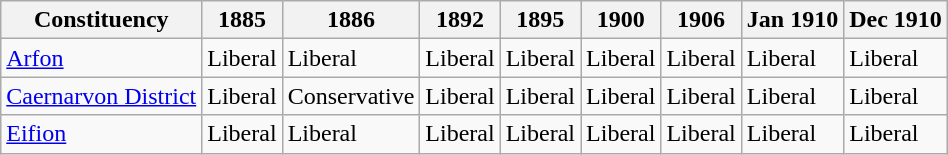<table class="wikitable">
<tr>
<th>Constituency</th>
<th>1885</th>
<th>1886</th>
<th>1892</th>
<th>1895</th>
<th>1900</th>
<th>1906</th>
<th>Jan 1910</th>
<th>Dec 1910</th>
</tr>
<tr>
<td><a href='#'>Arfon</a></td>
<td bgcolor=>Liberal</td>
<td bgcolor=>Liberal</td>
<td bgcolor=>Liberal</td>
<td bgcolor=>Liberal</td>
<td bgcolor=>Liberal</td>
<td bgcolor=>Liberal</td>
<td bgcolor=>Liberal</td>
<td bgcolor=>Liberal</td>
</tr>
<tr>
<td><a href='#'>Caernarvon District</a></td>
<td bgcolor=>Liberal</td>
<td bgcolor=>Conservative</td>
<td bgcolor=>Liberal</td>
<td bgcolor=>Liberal</td>
<td bgcolor=>Liberal</td>
<td bgcolor=>Liberal</td>
<td bgcolor=>Liberal</td>
<td bgcolor=>Liberal</td>
</tr>
<tr>
<td><a href='#'>Eifion</a></td>
<td bgcolor=>Liberal</td>
<td bgcolor=>Liberal</td>
<td bgcolor=>Liberal</td>
<td bgcolor=>Liberal</td>
<td bgcolor=>Liberal</td>
<td bgcolor=>Liberal</td>
<td bgcolor=>Liberal</td>
<td bgcolor=>Liberal</td>
</tr>
</table>
